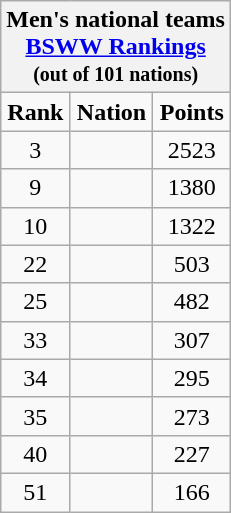<table class="wikitable" style="text-align:center;">
<tr>
<th colspan="3">Men's national teams<br><a href='#'>BSWW Rankings</a><br><small>(out of 101 nations)</small></th>
</tr>
<tr>
<td><strong>Rank</strong></td>
<td><strong>Nation</strong></td>
<td><strong>Points</strong></td>
</tr>
<tr>
<td>3</td>
<td style="text-align:left;"></td>
<td>2523</td>
</tr>
<tr>
<td>9</td>
<td style="text-align:left;"></td>
<td>1380</td>
</tr>
<tr>
<td>10</td>
<td style="text-align:left;"></td>
<td>1322</td>
</tr>
<tr>
<td>22</td>
<td style="text-align:left;"></td>
<td>503</td>
</tr>
<tr>
<td>25</td>
<td style="text-align:left;"></td>
<td>482</td>
</tr>
<tr>
<td>33</td>
<td style="text-align:left;"></td>
<td>307</td>
</tr>
<tr>
<td>34</td>
<td style="text-align:left;"></td>
<td>295</td>
</tr>
<tr>
<td>35</td>
<td style="text-align:left;"></td>
<td>273</td>
</tr>
<tr>
<td>40</td>
<td style="text-align:left;"></td>
<td>227</td>
</tr>
<tr>
<td>51</td>
<td style="text-align:left;"></td>
<td>166</td>
</tr>
</table>
